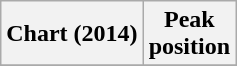<table class="wikitable sortable plainrowheaders" style="text-align: center;">
<tr>
<th scope="col">Chart (2014)</th>
<th scope="col">Peak<br>position</th>
</tr>
<tr>
</tr>
</table>
